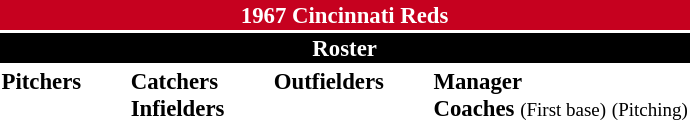<table class="toccolours" style="font-size: 95%;">
<tr>
<th colspan="10" style="background-color: #c6011f; color: white; text-align: center;">1967 Cincinnati Reds</th>
</tr>
<tr>
<td colspan="10" style="background-color: black; color: white; text-align: center;"><strong>Roster</strong></td>
</tr>
<tr>
<td valign="top"><strong>Pitchers</strong><br>












</td>
<td width="25px"></td>
<td valign="top"><strong>Catchers</strong><br>



<strong>Infielders</strong>







</td>
<td width="25px"></td>
<td valign="top"><strong>Outfielders</strong><br>





</td>
<td width="25px"></td>
<td valign="top"><strong>Manager</strong><br>
<strong>Coaches</strong>

 <small>(First base)</small>
 <small>(Pitching)</small>
 
</td>
</tr>
</table>
